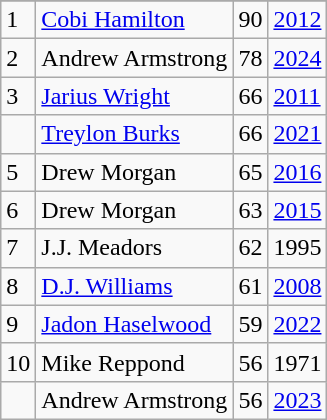<table class="wikitable">
<tr>
</tr>
<tr>
<td>1</td>
<td><a href='#'>Cobi Hamilton</a></td>
<td>90</td>
<td><a href='#'>2012</a></td>
</tr>
<tr>
<td>2</td>
<td>Andrew Armstrong</td>
<td>78</td>
<td><a href='#'>2024</a></td>
</tr>
<tr>
<td>3</td>
<td><a href='#'>Jarius Wright</a></td>
<td>66</td>
<td><a href='#'>2011</a></td>
</tr>
<tr>
<td></td>
<td><a href='#'>Treylon Burks</a></td>
<td>66</td>
<td><a href='#'>2021</a></td>
</tr>
<tr>
<td>5</td>
<td>Drew Morgan</td>
<td>65</td>
<td><a href='#'>2016</a></td>
</tr>
<tr>
<td>6</td>
<td>Drew Morgan</td>
<td>63</td>
<td><a href='#'>2015</a></td>
</tr>
<tr>
<td>7</td>
<td>J.J. Meadors</td>
<td>62</td>
<td>1995</td>
</tr>
<tr>
<td>8</td>
<td><a href='#'>D.J. Williams</a></td>
<td>61</td>
<td><a href='#'>2008</a></td>
</tr>
<tr>
<td>9</td>
<td><a href='#'>Jadon Haselwood</a></td>
<td>59</td>
<td><a href='#'>2022</a></td>
</tr>
<tr>
<td>10</td>
<td>Mike Reppond</td>
<td>56</td>
<td>1971</td>
</tr>
<tr>
<td></td>
<td>Andrew Armstrong</td>
<td>56</td>
<td><a href='#'>2023</a></td>
</tr>
</table>
